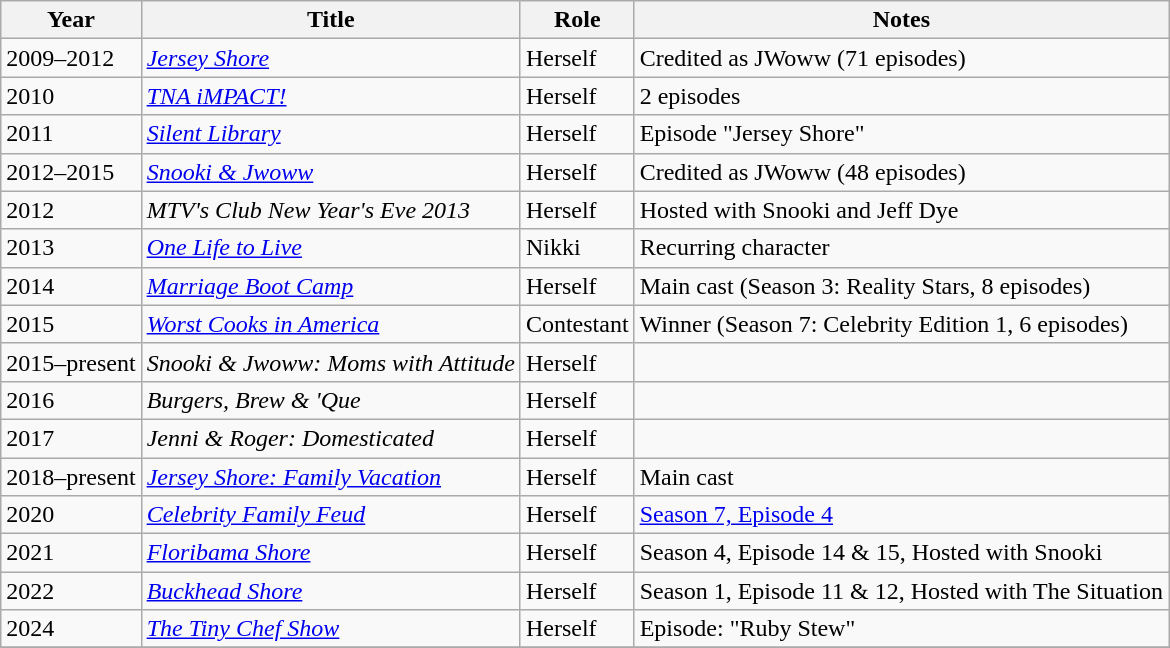<table class="wikitable sortable">
<tr>
<th>Year</th>
<th>Title</th>
<th>Role</th>
<th class="unsortable">Notes</th>
</tr>
<tr>
<td>2009–2012</td>
<td><em><a href='#'>Jersey Shore</a></em></td>
<td>Herself</td>
<td>Credited as JWoww (71 episodes)</td>
</tr>
<tr>
<td>2010</td>
<td><em><a href='#'>TNA iMPACT!</a></em></td>
<td>Herself</td>
<td>2 episodes</td>
</tr>
<tr>
<td>2011</td>
<td><em><a href='#'>Silent Library</a></em></td>
<td>Herself</td>
<td>Episode "Jersey Shore"</td>
</tr>
<tr>
<td>2012–2015</td>
<td><em><a href='#'>Snooki & Jwoww</a></em></td>
<td>Herself</td>
<td>Credited as JWoww (48 episodes)</td>
</tr>
<tr>
<td>2012</td>
<td><em>MTV's Club New Year's Eve 2013</em></td>
<td>Herself</td>
<td>Hosted with Snooki and Jeff Dye</td>
</tr>
<tr>
<td>2013</td>
<td><em><a href='#'>One Life to Live</a></em></td>
<td>Nikki</td>
<td>Recurring character</td>
</tr>
<tr>
<td>2014</td>
<td><em><a href='#'>Marriage Boot Camp</a></em></td>
<td>Herself</td>
<td>Main cast (Season 3: Reality Stars, 8 episodes)</td>
</tr>
<tr>
<td>2015</td>
<td><em><a href='#'>Worst Cooks in America</a></em></td>
<td>Contestant</td>
<td>Winner (Season 7: Celebrity Edition 1, 6 episodes)</td>
</tr>
<tr>
<td>2015–present</td>
<td><em>Snooki & Jwoww: Moms with Attitude</em></td>
<td>Herself</td>
<td></td>
</tr>
<tr>
<td>2016</td>
<td><em>Burgers, Brew & 'Que</em></td>
<td>Herself</td>
<td></td>
</tr>
<tr>
<td>2017</td>
<td><em>Jenni & Roger: Domesticated</em></td>
<td>Herself</td>
<td></td>
</tr>
<tr>
<td>2018–present</td>
<td><em><a href='#'>Jersey Shore: Family Vacation</a></em></td>
<td>Herself</td>
<td>Main cast</td>
</tr>
<tr>
<td>2020</td>
<td><em><a href='#'>Celebrity Family Feud</a></em></td>
<td>Herself</td>
<td><a href='#'>Season 7, Episode 4</a></td>
</tr>
<tr>
<td>2021</td>
<td><em><a href='#'>Floribama Shore</a></em></td>
<td>Herself</td>
<td>Season 4, Episode 14 & 15, Hosted with Snooki</td>
</tr>
<tr>
<td>2022</td>
<td><em><a href='#'>Buckhead Shore</a></em></td>
<td>Herself</td>
<td>Season 1, Episode 11 & 12, Hosted with The Situation</td>
</tr>
<tr>
<td>2024</td>
<td><em><a href='#'>The Tiny Chef Show</a></em></td>
<td>Herself</td>
<td>Episode: "Ruby Stew"</td>
</tr>
<tr>
</tr>
</table>
